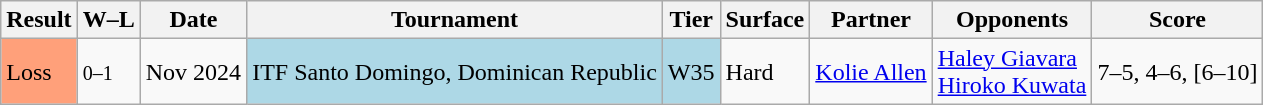<table class="sortable wikitable">
<tr>
<th>Result</th>
<th class="unsortable">W–L</th>
<th>Date</th>
<th>Tournament</th>
<th>Tier</th>
<th>Surface</th>
<th>Partner</th>
<th>Opponents</th>
<th class="unsortable">Score</th>
</tr>
<tr>
<td style=background:#FFA07A>Loss</td>
<td><small>0–1</small></td>
<td>Nov 2024</td>
<td style="background:lightblue;">ITF Santo Domingo, Dominican Republic</td>
<td style="background:lightblue;">W35</td>
<td>Hard</td>
<td> <a href='#'>Kolie Allen</a></td>
<td> <a href='#'>Haley Giavara</a> <br>  <a href='#'>Hiroko Kuwata</a></td>
<td>7–5, 4–6, [6–10]</td>
</tr>
</table>
